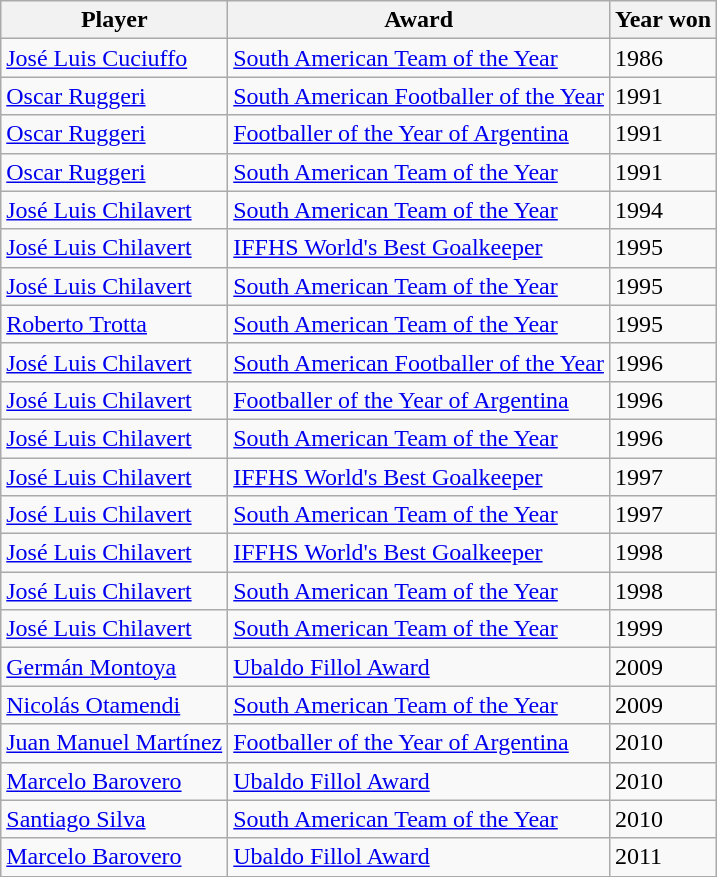<table align=center class="wikitable sortable">
<tr>
<th>Player</th>
<th>Award</th>
<th>Year won</th>
</tr>
<tr>
<td><a href='#'>José Luis Cuciuffo</a></td>
<td><a href='#'>South American Team of the Year</a></td>
<td>1986</td>
</tr>
<tr>
<td><a href='#'>Oscar Ruggeri</a></td>
<td><a href='#'>South American Footballer of the Year</a></td>
<td>1991</td>
</tr>
<tr>
<td><a href='#'>Oscar Ruggeri</a></td>
<td><a href='#'>Footballer of the Year of Argentina</a></td>
<td>1991</td>
</tr>
<tr>
<td><a href='#'>Oscar Ruggeri</a></td>
<td><a href='#'>South American Team of the Year</a></td>
<td>1991</td>
</tr>
<tr>
<td><a href='#'>José Luis Chilavert</a></td>
<td><a href='#'>South American Team of the Year</a></td>
<td>1994</td>
</tr>
<tr>
<td><a href='#'>José Luis Chilavert</a></td>
<td><a href='#'>IFFHS World's Best Goalkeeper</a></td>
<td>1995</td>
</tr>
<tr>
<td><a href='#'>José Luis Chilavert</a></td>
<td><a href='#'>South American Team of the Year</a></td>
<td>1995</td>
</tr>
<tr>
<td><a href='#'>Roberto Trotta</a></td>
<td><a href='#'>South American Team of the Year</a></td>
<td>1995</td>
</tr>
<tr>
<td><a href='#'>José Luis Chilavert</a></td>
<td><a href='#'>South American Footballer of the Year</a></td>
<td>1996</td>
</tr>
<tr>
<td><a href='#'>José Luis Chilavert</a></td>
<td><a href='#'>Footballer of the Year of Argentina</a></td>
<td>1996</td>
</tr>
<tr>
<td><a href='#'>José Luis Chilavert</a></td>
<td><a href='#'>South American Team of the Year</a></td>
<td>1996</td>
</tr>
<tr>
<td><a href='#'>José Luis Chilavert</a></td>
<td><a href='#'>IFFHS World's Best Goalkeeper</a></td>
<td>1997</td>
</tr>
<tr>
<td><a href='#'>José Luis Chilavert</a></td>
<td><a href='#'>South American Team of the Year</a></td>
<td>1997</td>
</tr>
<tr>
<td><a href='#'>José Luis Chilavert</a></td>
<td><a href='#'>IFFHS World's Best Goalkeeper</a></td>
<td>1998</td>
</tr>
<tr>
<td><a href='#'>José Luis Chilavert</a></td>
<td><a href='#'>South American Team of the Year</a></td>
<td>1998</td>
</tr>
<tr>
<td><a href='#'>José Luis Chilavert</a></td>
<td><a href='#'>South American Team of the Year</a></td>
<td>1999</td>
</tr>
<tr>
<td><a href='#'>Germán Montoya</a></td>
<td><a href='#'>Ubaldo Fillol Award</a></td>
<td>2009</td>
</tr>
<tr>
<td><a href='#'>Nicolás Otamendi</a></td>
<td><a href='#'>South American Team of the Year</a></td>
<td>2009</td>
</tr>
<tr>
<td><a href='#'>Juan Manuel Martínez</a></td>
<td><a href='#'>Footballer of the Year of Argentina</a></td>
<td>2010</td>
</tr>
<tr>
<td><a href='#'>Marcelo Barovero</a></td>
<td><a href='#'>Ubaldo Fillol Award</a></td>
<td>2010</td>
</tr>
<tr>
<td><a href='#'>Santiago Silva</a></td>
<td><a href='#'>South American Team of the Year</a></td>
<td>2010</td>
</tr>
<tr>
<td><a href='#'>Marcelo Barovero</a></td>
<td><a href='#'>Ubaldo Fillol Award</a></td>
<td>2011</td>
</tr>
</table>
